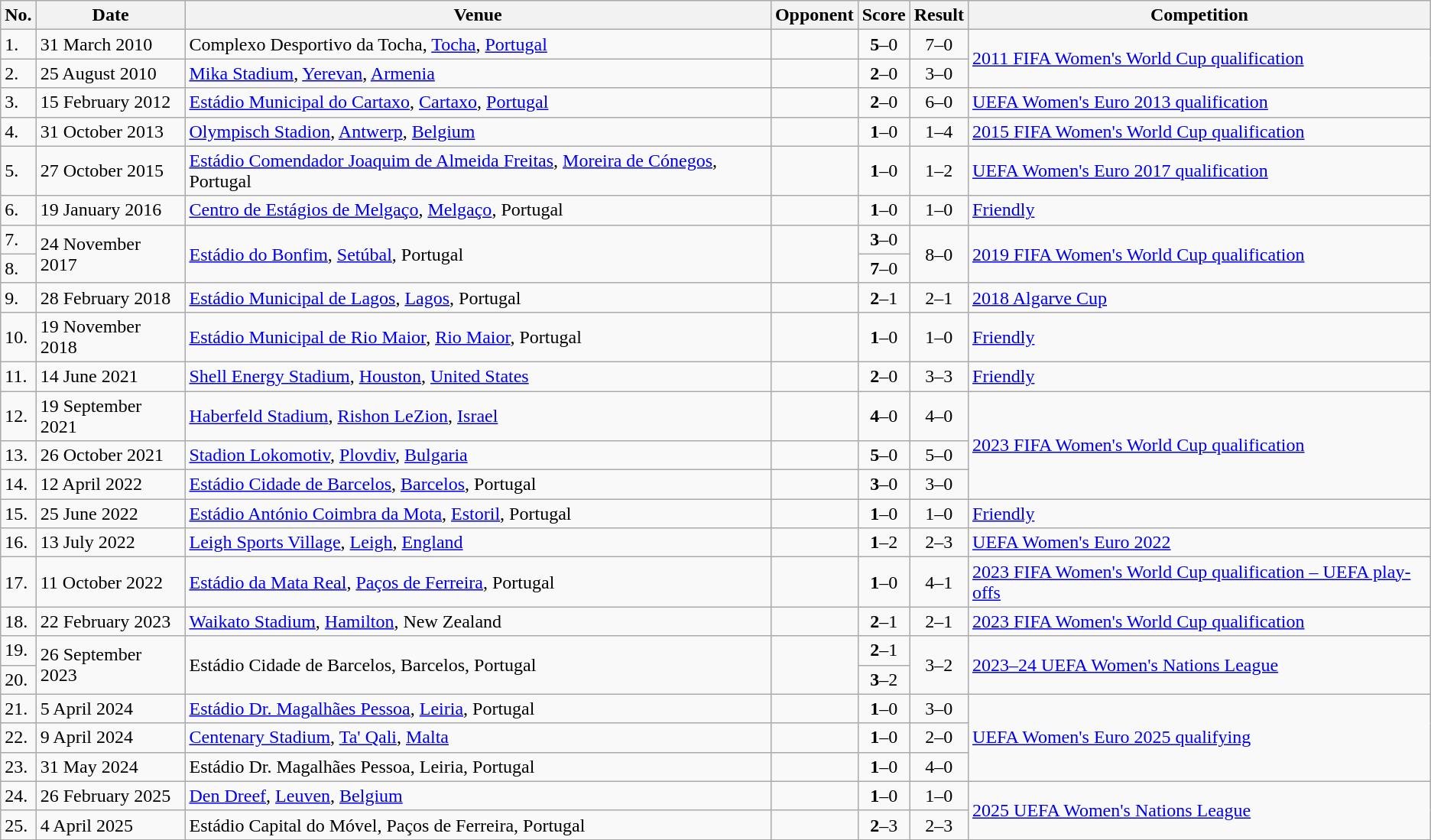<table class="wikitable">
<tr>
<th>No.</th>
<th>Date</th>
<th>Venue</th>
<th>Opponent</th>
<th>Score</th>
<th>Result</th>
<th>Competition</th>
</tr>
<tr>
<td>1.</td>
<td>31 March 2010</td>
<td>Complexo Desportivo da Tocha, <a href='#'>Tocha</a>, <a href='#'>Portugal</a></td>
<td></td>
<td align=center><strong>5</strong>–0</td>
<td align=center>7–0</td>
<td rowspan=2><a href='#'>2011 FIFA Women's World Cup qualification</a></td>
</tr>
<tr>
<td>2.</td>
<td>25 August 2010</td>
<td><a href='#'>Mika Stadium</a>, <a href='#'>Yerevan</a>, <a href='#'>Armenia</a></td>
<td></td>
<td align=center><strong>2</strong>–0</td>
<td align=center>3–0</td>
</tr>
<tr>
<td>3.</td>
<td>15 February 2012</td>
<td><a href='#'>Estádio Municipal do Cartaxo</a>, <a href='#'>Cartaxo</a>, <a href='#'>Portugal</a></td>
<td></td>
<td align=center><strong>2</strong>–0</td>
<td align=center>6–0</td>
<td><a href='#'>UEFA Women's Euro 2013 qualification</a></td>
</tr>
<tr>
<td>4.</td>
<td>31 October 2013</td>
<td><a href='#'>Olympisch Stadion</a>, <a href='#'>Antwerp</a>, <a href='#'>Belgium</a></td>
<td></td>
<td align=center><strong>1</strong>–0</td>
<td align=center>1–4</td>
<td><a href='#'>2015 FIFA Women's World Cup qualification</a></td>
</tr>
<tr>
<td>5.</td>
<td>27 October 2015</td>
<td><a href='#'>Estádio Comendador Joaquim de Almeida Freitas</a>, <a href='#'>Moreira de Cónegos</a>, Portugal</td>
<td></td>
<td align=center><strong>1</strong>–0</td>
<td align=center>1–2</td>
<td><a href='#'>UEFA Women's Euro 2017 qualification</a></td>
</tr>
<tr>
<td>6.</td>
<td>19 January 2016</td>
<td><a href='#'>Centro de Estágios de Melgaço</a>, <a href='#'>Melgaço</a>, Portugal</td>
<td></td>
<td align=center><strong>1</strong>–0</td>
<td align=center>1–0</td>
<td><a href='#'>Friendly</a></td>
</tr>
<tr>
<td>7.</td>
<td rowspan=2>24 November 2017</td>
<td rowspan=2><a href='#'>Estádio do Bonfim</a>, <a href='#'>Setúbal</a>, Portugal</td>
<td rowspan=2></td>
<td align=center><strong>3</strong>–0</td>
<td rowspan=2 align=center>8–0</td>
<td rowspan=2><a href='#'>2019 FIFA Women's World Cup qualification</a></td>
</tr>
<tr>
<td>8.</td>
<td align=center><strong>7</strong>–0</td>
</tr>
<tr>
<td>9.</td>
<td>28 February 2018</td>
<td><a href='#'>Estádio Municipal de Lagos</a>, <a href='#'>Lagos</a>, Portugal</td>
<td></td>
<td align=center><strong>2</strong>–1</td>
<td align=center>2–1</td>
<td><a href='#'>2018 Algarve Cup</a></td>
</tr>
<tr>
<td>10.</td>
<td>19 November 2018</td>
<td><a href='#'>Estádio Municipal de Rio Maior</a>, <a href='#'>Rio Maior</a>, Portugal</td>
<td></td>
<td align=center><strong>1</strong>–0</td>
<td align=center>1–0</td>
<td><a href='#'>Friendly</a></td>
</tr>
<tr>
<td>11.</td>
<td>14 June 2021</td>
<td><a href='#'>Shell Energy Stadium</a>, <a href='#'>Houston</a>, <a href='#'>United States</a></td>
<td></td>
<td align=center><strong>2</strong>–0</td>
<td align=center>3–3</td>
<td><a href='#'>Friendly</a></td>
</tr>
<tr>
<td>12.</td>
<td>19 September 2021</td>
<td><a href='#'>Haberfeld Stadium</a>, <a href='#'>Rishon LeZion</a>, <a href='#'>Israel</a></td>
<td></td>
<td align=center><strong>4</strong>–0</td>
<td align=center>4–0</td>
<td rowspan=3><a href='#'>2023 FIFA Women's World Cup qualification</a></td>
</tr>
<tr>
<td>13.</td>
<td>26 October 2021</td>
<td><a href='#'>Stadion Lokomotiv</a>, <a href='#'>Plovdiv</a>, <a href='#'>Bulgaria</a></td>
<td></td>
<td align=center><strong>5</strong>–0</td>
<td align=center>5–0</td>
</tr>
<tr>
<td>14.</td>
<td>12 April 2022</td>
<td><a href='#'>Estádio Cidade de Barcelos</a>, <a href='#'>Barcelos</a>, Portugal</td>
<td></td>
<td align=center><strong>3</strong>–0</td>
<td align=center>3–0</td>
</tr>
<tr>
<td>15.</td>
<td>25 June 2022</td>
<td><a href='#'>Estádio António Coimbra da Mota</a>, <a href='#'>Estoril</a>, Portugal</td>
<td></td>
<td align=center><strong>1</strong>–0</td>
<td align=center>1–0</td>
<td><a href='#'>Friendly</a></td>
</tr>
<tr>
<td>16.</td>
<td>13 July 2022</td>
<td><a href='#'>Leigh Sports Village</a>, <a href='#'>Leigh</a>, <a href='#'>England</a></td>
<td></td>
<td align=center><strong>1</strong>–2</td>
<td align=center>2–3</td>
<td><a href='#'>UEFA Women's Euro 2022</a></td>
</tr>
<tr>
<td>17.</td>
<td>11 October 2022</td>
<td><a href='#'>Estádio da Mata Real</a>, <a href='#'>Paços de Ferreira</a>, Portugal</td>
<td></td>
<td align=center><strong>1</strong>–0</td>
<td align=center>4–1 </td>
<td><a href='#'>2023 FIFA Women's World Cup qualification – UEFA play-offs</a></td>
</tr>
<tr>
<td>18.</td>
<td>22 February 2023</td>
<td><a href='#'>Waikato Stadium</a>, <a href='#'>Hamilton</a>, New Zealand</td>
<td></td>
<td align=center><strong>2</strong>–1</td>
<td align=center>2–1</td>
<td><a href='#'>2023 FIFA Women's World Cup qualification</a></td>
</tr>
<tr>
<td>19.</td>
<td rowspan=2>26 September 2023</td>
<td rowspan=2>Estádio Cidade de Barcelos, Barcelos, Portugal</td>
<td rowspan=2></td>
<td align=center><strong>2</strong>–1</td>
<td rowspan=2 align=center>3–2</td>
<td rowspan=2><a href='#'>2023–24 UEFA Women's Nations League</a></td>
</tr>
<tr>
<td>20.</td>
<td align=center><strong>3</strong>–2</td>
</tr>
<tr>
<td>21.</td>
<td>5 April 2024</td>
<td><a href='#'>Estádio Dr. Magalhães Pessoa</a>, <a href='#'>Leiria</a>, Portugal</td>
<td></td>
<td align=center><strong>1</strong>–0</td>
<td align=center>3–0</td>
<td rowspan=3><a href='#'>UEFA Women's Euro 2025 qualifying</a></td>
</tr>
<tr>
<td>22.</td>
<td>9 April 2024</td>
<td><a href='#'>Centenary Stadium</a>, <a href='#'>Ta' Qali</a>, <a href='#'>Malta</a></td>
<td></td>
<td align=center><strong>1</strong>–0</td>
<td align=center>2–0</td>
</tr>
<tr>
<td>23.</td>
<td>31 May 2024</td>
<td>Estádio Dr. Magalhães Pessoa, Leiria, Portugal</td>
<td></td>
<td align=center><strong>1</strong>–0</td>
<td align=center>4–0</td>
</tr>
<tr>
<td>24.</td>
<td>26 February 2025</td>
<td><a href='#'>Den Dreef</a>, <a href='#'>Leuven</a>, <a href='#'>Belgium</a></td>
<td></td>
<td align=center><strong>1</strong>–0</td>
<td align=center>1–0</td>
<td rowspan=2><a href='#'>2025 UEFA Women's Nations League</a></td>
</tr>
<tr>
<td>25.</td>
<td>4 April 2025</td>
<td>Estádio Capital do Móvel, Paços de Ferreira, Portugal</td>
<td></td>
<td align=center><strong>2</strong>–3</td>
<td align=center>2–3</td>
</tr>
<tr>
</tr>
</table>
